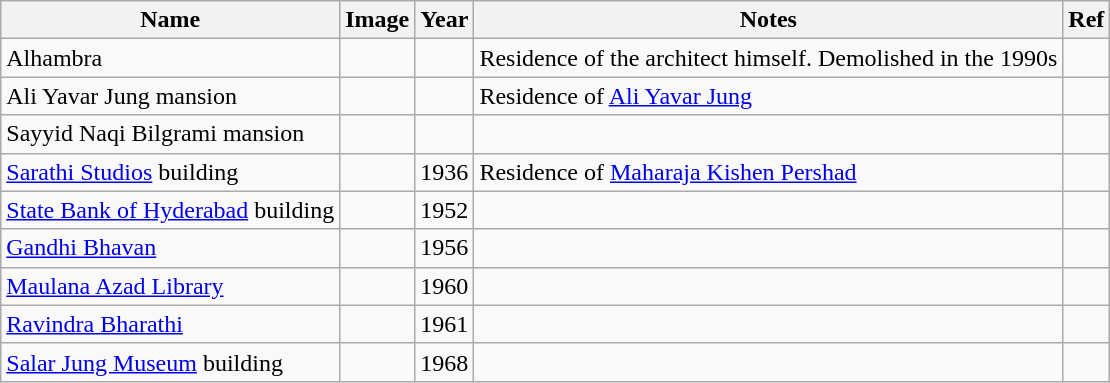<table class="wikitable">
<tr>
<th>Name</th>
<th>Image</th>
<th>Year</th>
<th>Notes</th>
<th>Ref</th>
</tr>
<tr>
<td>Alhambra</td>
<td></td>
<td></td>
<td>Residence of the architect himself. Demolished in the 1990s</td>
<td></td>
</tr>
<tr>
<td>Ali Yavar Jung mansion</td>
<td></td>
<td></td>
<td>Residence of <a href='#'>Ali Yavar Jung</a></td>
<td></td>
</tr>
<tr>
<td>Sayyid Naqi Bilgrami mansion</td>
<td></td>
<td></td>
<td></td>
<td></td>
</tr>
<tr>
<td><a href='#'>Sarathi Studios</a> building</td>
<td></td>
<td>1936</td>
<td>Residence of <a href='#'>Maharaja Kishen Pershad</a></td>
<td></td>
</tr>
<tr>
<td><a href='#'>State Bank of Hyderabad</a> building</td>
<td></td>
<td>1952</td>
<td></td>
<td></td>
</tr>
<tr>
<td><a href='#'>Gandhi Bhavan</a></td>
<td></td>
<td>1956</td>
<td></td>
<td></td>
</tr>
<tr>
<td><a href='#'>Maulana Azad Library</a></td>
<td></td>
<td>1960</td>
<td></td>
<td></td>
</tr>
<tr>
<td><a href='#'>Ravindra Bharathi</a></td>
<td></td>
<td>1961</td>
<td></td>
<td></td>
</tr>
<tr>
<td><a href='#'>Salar Jung Museum</a> building</td>
<td></td>
<td>1968</td>
<td></td>
<td></td>
</tr>
</table>
